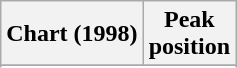<table class="wikitable sortable">
<tr>
<th align="left">Chart (1998)</th>
<th align="center">Peak<br>position</th>
</tr>
<tr>
</tr>
<tr>
</tr>
<tr>
</tr>
</table>
